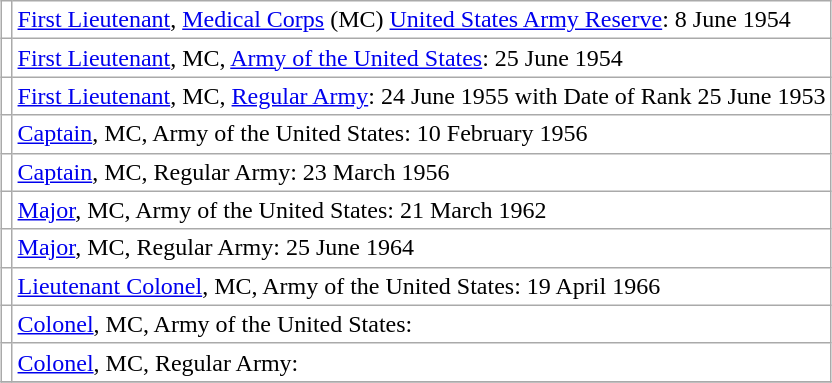<table class="wikitable" style="background:white;margin:1em auto">
<tr>
<td align="center"></td>
<td><a href='#'>First Lieutenant</a>, <a href='#'>Medical Corps</a> (MC) <a href='#'>United States Army Reserve</a>: 8 June 1954 </td>
</tr>
<tr>
<td align="center"></td>
<td><a href='#'>First Lieutenant</a>, MC, <a href='#'>Army of the United States</a>: 25 June 1954 </td>
</tr>
<tr>
<td align="center"></td>
<td><a href='#'>First Lieutenant</a>, MC, <a href='#'>Regular Army</a>: 24 June 1955 with Date of Rank 25 June 1953 </td>
</tr>
<tr>
<td align="center"></td>
<td><a href='#'>Captain</a>, MC, Army of the United States: 10 February 1956 </td>
</tr>
<tr>
<td align="center"></td>
<td><a href='#'>Captain</a>, MC, Regular Army: 23 March 1956 </td>
</tr>
<tr>
<td align="center"></td>
<td><a href='#'>Major</a>, MC, Army of the United States: 21 March 1962 </td>
</tr>
<tr>
<td align="center"></td>
<td><a href='#'>Major</a>, MC, Regular Army: 25 June 1964 </td>
</tr>
<tr>
<td align="center"></td>
<td><a href='#'>Lieutenant Colonel</a>, MC, Army of the United States: 19 April 1966 </td>
</tr>
<tr>
<td align="center"></td>
<td><a href='#'>Colonel</a>, MC, Army of the United States:</td>
</tr>
<tr>
<td align="center"></td>
<td><a href='#'>Colonel</a>, MC, Regular Army:</td>
</tr>
<tr>
</tr>
</table>
